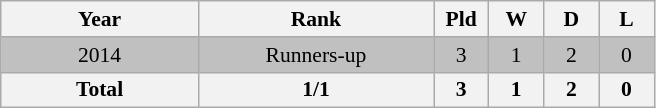<table class="wikitable" style="text-align: center;font-size:90%;">
<tr>
<th width=125>Year</th>
<th width=150>Rank</th>
<th width=30>Pld</th>
<th width=30>W</th>
<th width=30>D</th>
<th width=30>L</th>
</tr>
<tr bgcolor=silver>
<td> 2014</td>
<td>Runners-up</td>
<td>3</td>
<td>1</td>
<td>2</td>
<td>0</td>
</tr>
<tr>
<th>Total</th>
<th>1/1</th>
<th>3</th>
<th>1</th>
<th>2</th>
<th>0</th>
</tr>
</table>
